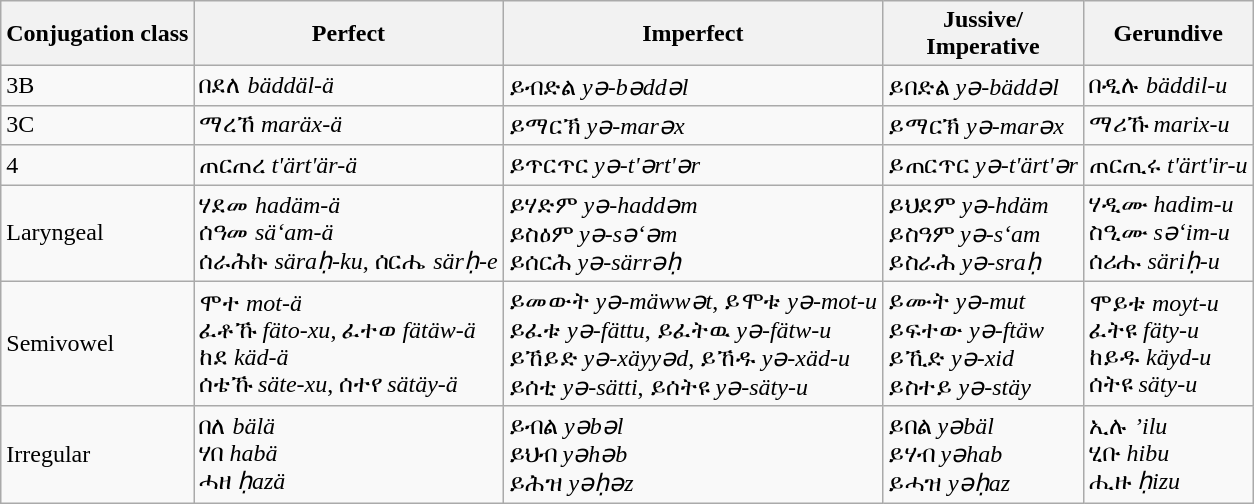<table class="wikitable">
<tr>
<th>Conjugation class</th>
<th>Perfect</th>
<th>Imperfect</th>
<th>Jussive/<br>Imperative</th>
<th>Gerundive</th>
</tr>
<tr>
<td>3B</td>
<td>በደለ <em>bäddäl-ä</em></td>
<td>ይብድል <em>yǝ-bǝddǝl</em></td>
<td>ይበድል <em>yǝ-bäddǝl</em></td>
<td>በዲሉ <em>bäddil-u</em></td>
</tr>
<tr>
<td>3C</td>
<td>ማረኸ <em>maräx-ä</em></td>
<td>ይማርኽ <em>yǝ-marǝx</em></td>
<td>ይማርኽ <em>yǝ-marǝx</em></td>
<td>ማሪኹ <em>marix-u</em></td>
</tr>
<tr>
<td>4</td>
<td>ጠርጠረ <em>t'ärt'är-ä</em></td>
<td>ይጥርጥር <em>yǝ-t'ǝrt'ǝr</em></td>
<td>ይጠርጥር <em>yǝ-t'ärt'ǝr</em></td>
<td>ጠርጢሩ  <em>t'ärt'ir-u</em></td>
</tr>
<tr>
<td>Laryngeal</td>
<td>ሃደመ <em>hadäm-ä</em><br>ሰዓመ <em>sä‘am-ä</em><br>ሰራሕኩ <em>säraḥ-ku</em>, ሰርሔ <em>särḥ-e</em></td>
<td>ይሃድም <em>yǝ-haddǝm</em><br>ይስዕም <em>yǝ-sǝ‘ǝm</em><br>ይሰርሕ <em>yǝ-särrǝḥ</em></td>
<td>ይህደም <em>yǝ-hdäm</em><br>ይስዓም <em>yǝ-s‘am</em><br>ይስራሕ <em>yǝ-sraḥ</em></td>
<td>ሃዲሙ <em>hadim-u</em><br> ስዒሙ <em>sǝ‘im-u</em><br>ሰሪሑ <em>säriḥ-u</em></td>
</tr>
<tr>
<td>Semivowel</td>
<td>ሞተ <em>mot-ä</em><br>ፈቶኹ <em>fäto-xu</em>, ፈተወ <em>fätäw-ä</em><br> ከደ <em>käd-ä</em><br>ሰቴኹ <em>säte-xu</em>, ሰተየ <em>sätäy-ä</em></td>
<td>ይመውት <em>yǝ-mäwwǝt</em>, ይሞቱ <em>yǝ-mot-u</em><br>ይፈቱ <em>yǝ-fättu</em>, ይፈትዉ <em>yǝ-fätw-u</em><br>ይኸይድ <em>yǝ-xäyyǝd</em>, ይኸዱ <em>yǝ-xäd-u</em><br>ይሰቲ <em>yǝ-sätti</em>, ይሰትዩ <em>yǝ-säty-u</em></td>
<td>ይሙት <em>yǝ-mut</em><br>ይፍተው <em>yǝ-ftäw</em><br>ይኺድ <em>yǝ-xid</em><br> ይስተይ <em>yǝ-stäy</em></td>
<td>ሞይቱ <em>moyt-u</em><br>ፈትዩ <em>fäty-u</em><br>ከይዱ <em>käyd-u</em><br>ሰትዩ <em>säty-u</em></td>
</tr>
<tr>
<td>Irregular</td>
<td>በለ <em>bälä</em><br>ሃበ <em>habä</em><br>ሓዘ <em>ḥazä</em></td>
<td>ይብል <em>yǝbǝl</em><br>ይህብ <em>yǝhǝb</em><br>ይሕዝ <em>yǝḥǝz</em></td>
<td>ይበል <em>yǝbäl</em><br>ይሃብ <em>yǝhab</em><br>ይሓዝ  <em>yǝḥaz</em></td>
<td>ኢሉ <em>’ilu</em><br>ሂቡ <em>hibu</em><br>ሒዙ <em>ḥizu</em></td>
</tr>
</table>
